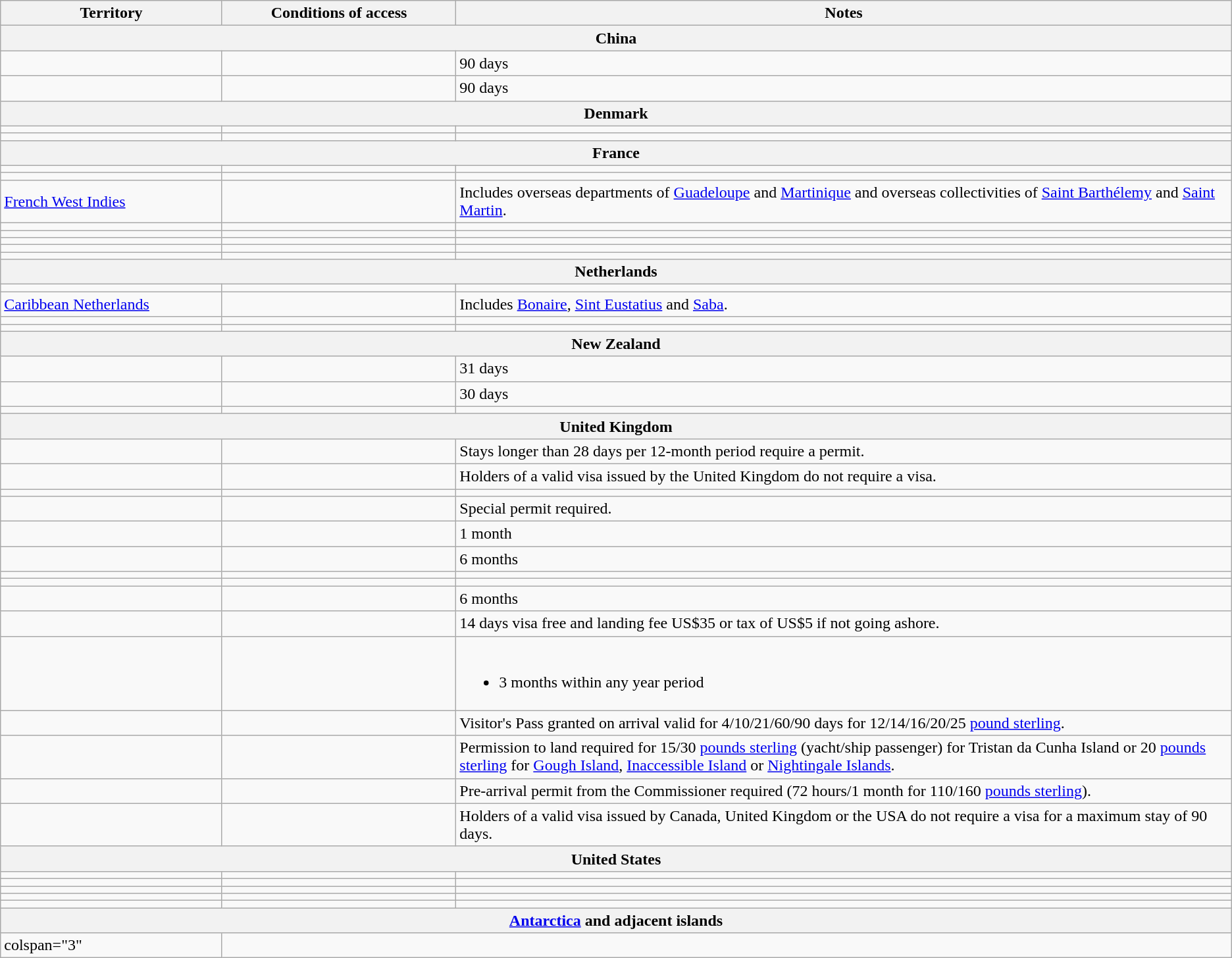<table class="wikitable" style="text-align: left; table-layout: fixed;">
<tr>
<th style="width:18%;">Territory</th>
<th style="width:19%;">Conditions of access</th>
<th>Notes</th>
</tr>
<tr>
<th colspan="3">China</th>
</tr>
<tr>
<td></td>
<td></td>
<td>90 days</td>
</tr>
<tr>
<td></td>
<td></td>
<td>90 days</td>
</tr>
<tr>
<th colspan="3">Denmark</th>
</tr>
<tr>
<td></td>
<td></td>
<td></td>
</tr>
<tr>
<td></td>
<td></td>
<td></td>
</tr>
<tr>
<th colspan="3">France</th>
</tr>
<tr>
<td></td>
<td></td>
<td></td>
</tr>
<tr>
<td></td>
<td></td>
<td></td>
</tr>
<tr>
<td> <a href='#'>French West Indies</a></td>
<td></td>
<td>Includes overseas departments of <a href='#'>Guadeloupe</a> and <a href='#'>Martinique</a> and overseas collectivities of <a href='#'>Saint Barthélemy</a> and <a href='#'>Saint Martin</a>.</td>
</tr>
<tr>
<td></td>
<td></td>
<td></td>
</tr>
<tr>
<td></td>
<td></td>
<td></td>
</tr>
<tr>
<td></td>
<td></td>
<td></td>
</tr>
<tr>
<td></td>
<td></td>
<td></td>
</tr>
<tr>
<td></td>
<td></td>
<td></td>
</tr>
<tr>
<th colspan="3">Netherlands</th>
</tr>
<tr>
<td></td>
<td></td>
<td></td>
</tr>
<tr>
<td> <a href='#'>Caribbean Netherlands</a></td>
<td></td>
<td>Includes <a href='#'>Bonaire</a>, <a href='#'>Sint Eustatius</a> and <a href='#'>Saba</a>.</td>
</tr>
<tr>
<td></td>
<td></td>
<td></td>
</tr>
<tr>
<td></td>
<td></td>
<td></td>
</tr>
<tr>
<th colspan="3">New Zealand</th>
</tr>
<tr>
<td></td>
<td></td>
<td>31 days</td>
</tr>
<tr>
<td></td>
<td></td>
<td>30 days</td>
</tr>
<tr>
<td></td>
<td></td>
<td></td>
</tr>
<tr>
<th colspan="3">United Kingdom</th>
</tr>
<tr>
<td></td>
<td></td>
<td>Stays longer than 28 days per 12-month period require a permit.</td>
</tr>
<tr>
<td></td>
<td></td>
<td>Holders of a valid visa issued by the United Kingdom do not require a visa.</td>
</tr>
<tr>
<td></td>
<td></td>
<td></td>
</tr>
<tr>
<td></td>
<td></td>
<td>Special permit required.</td>
</tr>
<tr>
<td></td>
<td></td>
<td>1 month</td>
</tr>
<tr>
<td></td>
<td></td>
<td>6 months</td>
</tr>
<tr>
<td></td>
<td></td>
<td></td>
</tr>
<tr>
<td></td>
<td></td>
<td></td>
</tr>
<tr>
<td></td>
<td></td>
<td>6 months</td>
</tr>
<tr>
<td></td>
<td></td>
<td>14 days visa free and landing fee US$35 or tax of US$5 if not going ashore.</td>
</tr>
<tr>
<td></td>
<td></td>
<td><br><ul><li>3 months within any year period</li></ul></td>
</tr>
<tr>
<td></td>
<td></td>
<td>Visitor's Pass granted on arrival valid for 4/10/21/60/90 days for 12/14/16/20/25 <a href='#'>pound sterling</a>.</td>
</tr>
<tr>
<td></td>
<td></td>
<td>Permission to land required for 15/30 <a href='#'>pounds sterling</a> (yacht/ship passenger) for Tristan da Cunha Island or 20 <a href='#'>pounds sterling</a> for <a href='#'>Gough Island</a>, <a href='#'>Inaccessible Island</a> or <a href='#'>Nightingale Islands</a>.</td>
</tr>
<tr>
<td></td>
<td></td>
<td>Pre-arrival permit from the Commissioner required (72 hours/1 month for 110/160 <a href='#'>pounds sterling</a>).</td>
</tr>
<tr>
<td></td>
<td></td>
<td>Holders of a valid visa issued by Canada, United Kingdom or the USA do not require a visa for a maximum stay of 90 days.</td>
</tr>
<tr>
<th colspan="3">United States</th>
</tr>
<tr>
<td></td>
<td></td>
<td></td>
</tr>
<tr>
<td></td>
<td></td>
<td></td>
</tr>
<tr>
<td></td>
<td></td>
<td></td>
</tr>
<tr>
<td></td>
<td></td>
<td></td>
</tr>
<tr>
<td></td>
<td></td>
<td></td>
</tr>
<tr>
<th colspan="3"><a href='#'>Antarctica</a> and adjacent islands</th>
</tr>
<tr>
<td>colspan="3" </td>
</tr>
</table>
